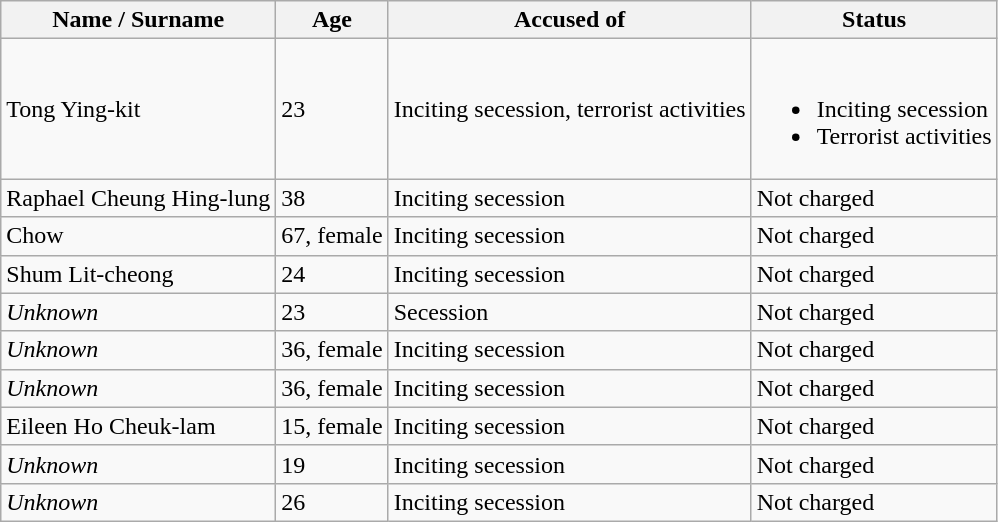<table class="wikitable">
<tr>
<th>Name / Surname</th>
<th>Age</th>
<th>Accused of</th>
<th>Status</th>
</tr>
<tr>
<td>Tong Ying-kit</td>
<td>23</td>
<td>Inciting secession, terrorist activities</td>
<td><br><ul><li>Inciting secession</li><li>Terrorist activities</li></ul></td>
</tr>
<tr>
<td>Raphael Cheung Hing-lung</td>
<td>38</td>
<td>Inciting secession</td>
<td>Not charged</td>
</tr>
<tr>
<td>Chow</td>
<td>67, female</td>
<td>Inciting secession</td>
<td>Not charged</td>
</tr>
<tr>
<td>Shum Lit-cheong</td>
<td>24</td>
<td>Inciting secession</td>
<td>Not charged</td>
</tr>
<tr>
<td><em>Unknown</em></td>
<td>23</td>
<td>Secession</td>
<td>Not charged</td>
</tr>
<tr>
<td><em>Unknown</em></td>
<td>36, female</td>
<td>Inciting secession</td>
<td>Not charged</td>
</tr>
<tr>
<td><em>Unknown</em></td>
<td>36, female</td>
<td>Inciting secession</td>
<td>Not charged</td>
</tr>
<tr>
<td>Eileen Ho Cheuk-lam</td>
<td>15, female</td>
<td>Inciting secession</td>
<td>Not charged</td>
</tr>
<tr>
<td><em>Unknown</em></td>
<td>19</td>
<td>Inciting secession</td>
<td>Not charged</td>
</tr>
<tr>
<td><em>Unknown</em></td>
<td>26</td>
<td>Inciting secession</td>
<td>Not charged</td>
</tr>
</table>
